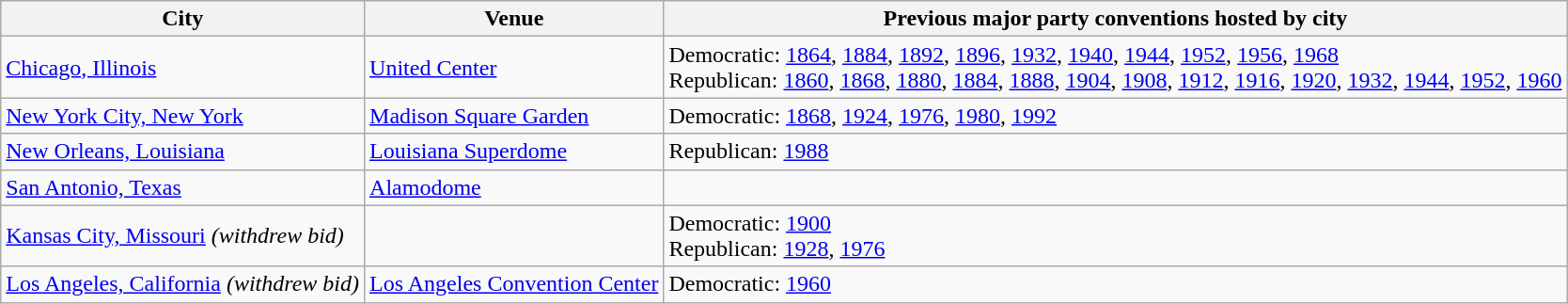<table class="wikitable">
<tr>
<th>City</th>
<th>Venue</th>
<th>Previous major party conventions hosted by city</th>
</tr>
<tr>
<td><a href='#'>Chicago, Illinois</a></td>
<td><a href='#'>United Center</a></td>
<td>Democratic: <a href='#'>1864</a>, <a href='#'>1884</a>, <a href='#'>1892</a>, <a href='#'>1896</a>, <a href='#'>1932</a>, <a href='#'>1940</a>, <a href='#'>1944</a>, <a href='#'>1952</a>, <a href='#'>1956</a>, <a href='#'>1968</a><br>Republican: <a href='#'>1860</a>, <a href='#'>1868</a>, <a href='#'>1880</a>, <a href='#'>1884</a>, <a href='#'>1888</a>, <a href='#'>1904</a>, <a href='#'>1908</a>, <a href='#'>1912</a>, <a href='#'>1916</a>, <a href='#'>1920</a>, <a href='#'>1932</a>, <a href='#'>1944</a>, <a href='#'>1952</a>, <a href='#'>1960</a></td>
</tr>
<tr>
<td><a href='#'>New York City, New York</a></td>
<td><a href='#'>Madison Square Garden</a></td>
<td>Democratic: <a href='#'>1868</a>, <a href='#'>1924</a>, <a href='#'>1976</a>, <a href='#'>1980</a>, <a href='#'>1992</a></td>
</tr>
<tr>
<td><a href='#'>New Orleans, Louisiana</a></td>
<td><a href='#'>Louisiana Superdome</a></td>
<td>Republican: <a href='#'>1988</a></td>
</tr>
<tr>
<td><a href='#'>San Antonio, Texas</a></td>
<td><a href='#'>Alamodome</a></td>
<td></td>
</tr>
<tr>
<td><a href='#'>Kansas City, Missouri</a> <em>(withdrew bid)</em></td>
<td></td>
<td>Democratic: <a href='#'>1900</a><br>Republican: <a href='#'>1928</a>, <a href='#'>1976</a></td>
</tr>
<tr>
<td><a href='#'>Los Angeles, California</a> <em>(withdrew bid)</em></td>
<td><a href='#'>Los Angeles Convention Center</a></td>
<td>Democratic: <a href='#'>1960</a></td>
</tr>
</table>
